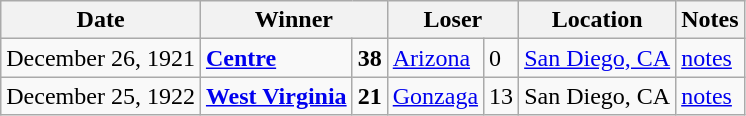<table class="wikitable">
<tr>
<th>Date</th>
<th colspan="2">Winner</th>
<th colspan="2">Loser</th>
<th>Location</th>
<th>Notes</th>
</tr>
<tr>
<td>December 26, 1921</td>
<td><strong><a href='#'>Centre</a></strong></td>
<td><strong>38</strong></td>
<td><a href='#'>Arizona</a></td>
<td>0</td>
<td><a href='#'>San Diego, CA</a></td>
<td><a href='#'>notes</a></td>
</tr>
<tr>
<td>December 25, 1922</td>
<td><strong><a href='#'>West Virginia</a></strong></td>
<td><strong>21</strong></td>
<td><a href='#'>Gonzaga</a></td>
<td>13</td>
<td>San Diego, CA</td>
<td><a href='#'>notes</a></td>
</tr>
</table>
